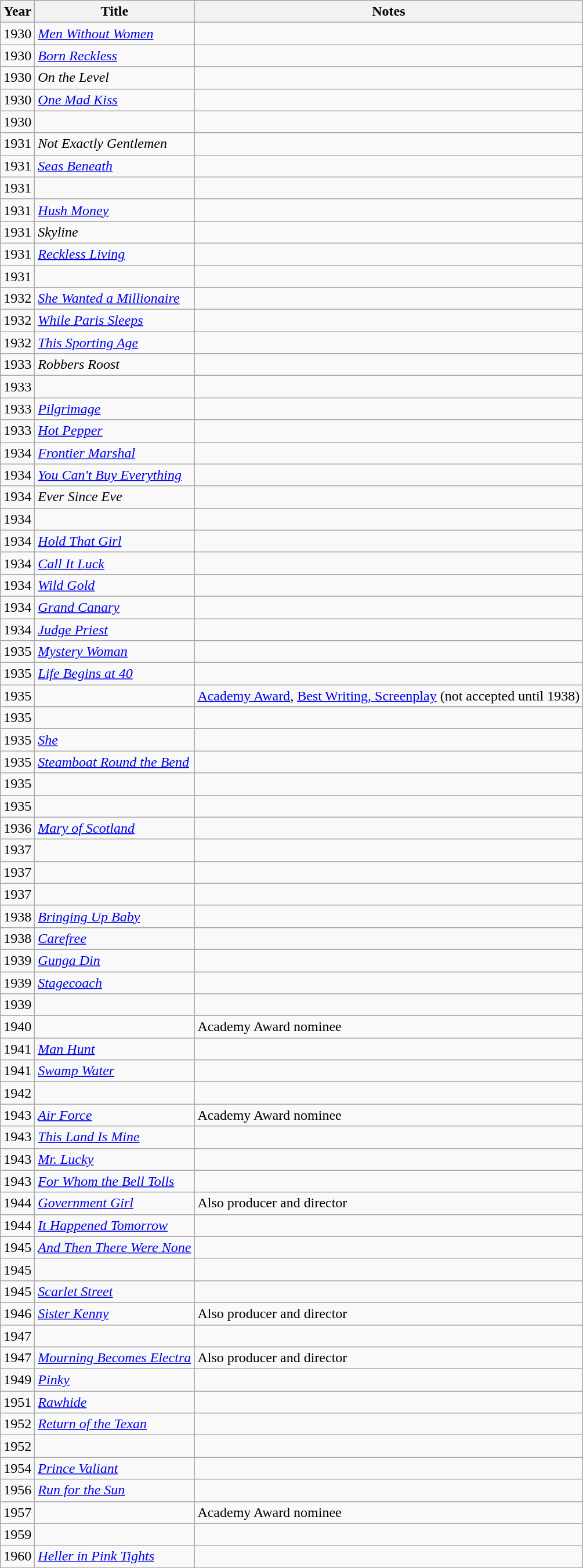<table class="wikitable sortable">
<tr>
<th>Year</th>
<th>Title</th>
<th class="unsortable">Notes</th>
</tr>
<tr>
<td>1930</td>
<td><em><a href='#'>Men Without Women</a></em></td>
<td></td>
</tr>
<tr>
<td>1930</td>
<td><em><a href='#'>Born Reckless</a></em></td>
<td></td>
</tr>
<tr>
<td>1930</td>
<td><em>On the Level</em></td>
<td></td>
</tr>
<tr>
<td>1930</td>
<td><em><a href='#'>One Mad Kiss</a></em></td>
<td></td>
</tr>
<tr>
<td>1930</td>
<td><em></em></td>
<td></td>
</tr>
<tr>
<td>1931</td>
<td><em>Not Exactly Gentlemen</em></td>
<td></td>
</tr>
<tr>
<td>1931</td>
<td><em><a href='#'>Seas Beneath</a></em></td>
<td></td>
</tr>
<tr>
<td>1931</td>
<td><em></em></td>
<td></td>
</tr>
<tr>
<td>1931</td>
<td><em><a href='#'>Hush Money</a></em></td>
<td></td>
</tr>
<tr>
<td>1931</td>
<td><em>Skyline</em></td>
<td></td>
</tr>
<tr>
<td>1931</td>
<td><em><a href='#'>Reckless Living</a></em></td>
<td></td>
</tr>
<tr>
<td>1931</td>
<td><em></em></td>
<td></td>
</tr>
<tr>
<td>1932</td>
<td><em><a href='#'>She Wanted a Millionaire</a></em></td>
<td></td>
</tr>
<tr>
<td>1932</td>
<td><em><a href='#'>While Paris Sleeps</a></em></td>
<td></td>
</tr>
<tr>
<td>1932</td>
<td><em><a href='#'>This Sporting Age</a></em></td>
<td></td>
</tr>
<tr>
<td>1933</td>
<td><em>Robbers Roost</em></td>
<td></td>
</tr>
<tr>
<td>1933</td>
<td><em></em></td>
<td></td>
</tr>
<tr>
<td>1933</td>
<td><em><a href='#'>Pilgrimage</a></em></td>
<td></td>
</tr>
<tr>
<td>1933</td>
<td><em><a href='#'>Hot Pepper</a></em></td>
<td></td>
</tr>
<tr>
<td>1934</td>
<td><em><a href='#'>Frontier Marshal</a></em></td>
<td></td>
</tr>
<tr>
<td>1934</td>
<td><em><a href='#'>You Can't Buy Everything</a></em></td>
<td></td>
</tr>
<tr>
<td>1934</td>
<td><em>Ever Since Eve</em></td>
<td></td>
</tr>
<tr>
<td>1934</td>
<td><em></em></td>
<td></td>
</tr>
<tr>
<td>1934</td>
<td><em><a href='#'>Hold That Girl</a></em></td>
<td></td>
</tr>
<tr>
<td>1934</td>
<td><em><a href='#'>Call It Luck</a></em></td>
<td></td>
</tr>
<tr>
<td>1934</td>
<td><em><a href='#'>Wild Gold</a></em></td>
<td></td>
</tr>
<tr>
<td>1934</td>
<td><em><a href='#'>Grand Canary</a></em></td>
<td></td>
</tr>
<tr>
<td>1934</td>
<td><em><a href='#'>Judge Priest</a></em></td>
<td></td>
</tr>
<tr>
<td>1935</td>
<td><em><a href='#'>Mystery Woman</a></em></td>
<td></td>
</tr>
<tr>
<td>1935</td>
<td><em><a href='#'>Life Begins at 40</a></em></td>
<td></td>
</tr>
<tr>
<td>1935</td>
<td><em></em></td>
<td><a href='#'>Academy Award</a>, <a href='#'>Best Writing, Screenplay</a> (not accepted until 1938)</td>
</tr>
<tr>
<td>1935</td>
<td><em></em></td>
<td></td>
</tr>
<tr>
<td>1935</td>
<td><em><a href='#'>She</a></em></td>
<td></td>
</tr>
<tr>
<td>1935</td>
<td><em><a href='#'>Steamboat Round the Bend</a></em></td>
<td></td>
</tr>
<tr>
<td>1935</td>
<td><em></em></td>
<td></td>
</tr>
<tr>
<td>1935</td>
<td><em></em></td>
<td></td>
</tr>
<tr>
<td>1936</td>
<td><em><a href='#'>Mary of Scotland</a></em></td>
<td></td>
</tr>
<tr>
<td>1937</td>
<td><em></em></td>
<td></td>
</tr>
<tr>
<td>1937</td>
<td><em></em></td>
<td></td>
</tr>
<tr>
<td>1937</td>
<td><em></em></td>
<td></td>
</tr>
<tr>
<td>1938</td>
<td><em><a href='#'>Bringing Up Baby</a></em></td>
<td></td>
</tr>
<tr>
<td>1938</td>
<td><em><a href='#'>Carefree</a></em></td>
<td></td>
</tr>
<tr>
<td>1939</td>
<td><em><a href='#'>Gunga Din</a></em></td>
<td></td>
</tr>
<tr>
<td>1939</td>
<td><em><a href='#'>Stagecoach</a></em></td>
<td></td>
</tr>
<tr>
<td>1939</td>
<td><em></em></td>
<td></td>
</tr>
<tr>
<td>1940</td>
<td><em></em></td>
<td>Academy Award nominee</td>
</tr>
<tr>
<td>1941</td>
<td><em><a href='#'>Man Hunt</a></em></td>
<td></td>
</tr>
<tr>
<td>1941</td>
<td><em><a href='#'>Swamp Water</a></em></td>
<td></td>
</tr>
<tr>
<td>1942</td>
<td><em></em></td>
<td></td>
</tr>
<tr>
<td>1943</td>
<td><em><a href='#'>Air Force</a></em></td>
<td>Academy Award nominee</td>
</tr>
<tr>
<td>1943</td>
<td><em><a href='#'>This Land Is Mine</a></em></td>
<td></td>
</tr>
<tr>
<td>1943</td>
<td><em><a href='#'>Mr. Lucky</a></em></td>
<td></td>
</tr>
<tr>
<td>1943</td>
<td><em><a href='#'>For Whom the Bell Tolls</a></em></td>
<td></td>
</tr>
<tr>
<td>1944</td>
<td><em><a href='#'>Government Girl</a></em></td>
<td>Also producer and director</td>
</tr>
<tr>
<td>1944</td>
<td><em><a href='#'>It Happened Tomorrow</a></em></td>
<td></td>
</tr>
<tr>
<td>1945</td>
<td><em><a href='#'>And Then There Were None</a></em></td>
<td></td>
</tr>
<tr>
<td>1945</td>
<td><em></em></td>
<td></td>
</tr>
<tr>
<td>1945</td>
<td><em><a href='#'>Scarlet Street</a></em></td>
<td></td>
</tr>
<tr>
<td>1946</td>
<td><em><a href='#'>Sister Kenny</a></em></td>
<td>Also producer and director</td>
</tr>
<tr>
<td>1947</td>
<td><em></em></td>
<td></td>
</tr>
<tr>
<td>1947</td>
<td><em><a href='#'>Mourning Becomes Electra</a></em></td>
<td>Also producer and director</td>
</tr>
<tr>
<td>1949</td>
<td><em><a href='#'>Pinky</a></em></td>
<td></td>
</tr>
<tr>
<td>1951</td>
<td><em><a href='#'>Rawhide</a></em></td>
<td></td>
</tr>
<tr>
<td>1952</td>
<td><em><a href='#'>Return of the Texan</a></em></td>
<td></td>
</tr>
<tr>
<td>1952</td>
<td><em></em></td>
<td></td>
</tr>
<tr>
<td>1954</td>
<td><em><a href='#'>Prince Valiant</a></em></td>
<td></td>
</tr>
<tr>
<td>1956</td>
<td><em><a href='#'>Run for the Sun</a></em></td>
<td></td>
</tr>
<tr>
<td>1957</td>
<td><em></em></td>
<td>Academy Award nominee</td>
</tr>
<tr>
<td>1959</td>
<td><em></em></td>
<td></td>
</tr>
<tr>
<td>1960</td>
<td><em><a href='#'>Heller in Pink Tights</a></em></td>
<td></td>
</tr>
</table>
